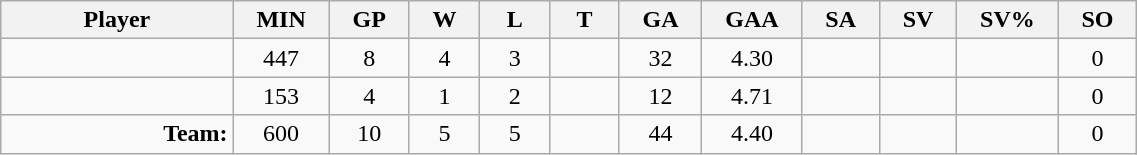<table class="wikitable sortable" width="60%">
<tr>
<th bgcolor="#DDDDFF" width="10%">Player</th>
<th width="3%" bgcolor="#DDDDFF">MIN</th>
<th width="3%" bgcolor="#DDDDFF">GP</th>
<th width="3%" bgcolor="#DDDDFF">W</th>
<th width="3%" bgcolor="#DDDDFF">L</th>
<th width="3%" bgcolor="#DDDDFF">T</th>
<th width="3%" bgcolor="#DDDDFF">GA</th>
<th width="3%" bgcolor="#DDDDFF">GAA</th>
<th width="3%" bgcolor="#DDDDFF">SA</th>
<th width="3%" bgcolor="#DDDDFF">SV</th>
<th width="3%" bgcolor="#DDDDFF">SV%</th>
<th width="3%" bgcolor="#DDDDFF">SO</th>
</tr>
<tr align="center">
<td align="right"></td>
<td>447</td>
<td>8</td>
<td>4</td>
<td>3</td>
<td></td>
<td>32</td>
<td>4.30</td>
<td></td>
<td></td>
<td></td>
<td>0</td>
</tr>
<tr align="center">
<td align="right"></td>
<td>153</td>
<td>4</td>
<td>1</td>
<td>2</td>
<td></td>
<td>12</td>
<td>4.71</td>
<td></td>
<td></td>
<td></td>
<td>0</td>
</tr>
<tr align="center">
<td align="right"><strong>Team:</strong></td>
<td>600</td>
<td>10</td>
<td>5</td>
<td>5</td>
<td></td>
<td>44</td>
<td>4.40</td>
<td></td>
<td></td>
<td></td>
<td>0</td>
</tr>
</table>
